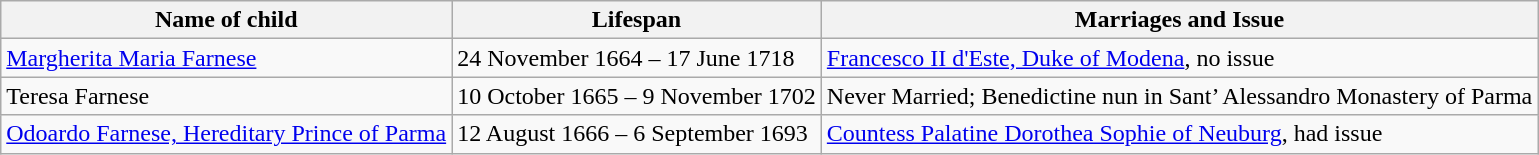<table class="wikitable">
<tr ->
<th>Name of child</th>
<th>Lifespan</th>
<th>Marriages and Issue</th>
</tr>
<tr ->
<td><a href='#'>Margherita Maria Farnese</a></td>
<td>24 November 1664 – 17 June 1718</td>
<td><a href='#'>Francesco II d'Este, Duke of Modena</a>, no issue</td>
</tr>
<tr>
<td>Teresa Farnese</td>
<td>10 October 1665 – 9 November 1702</td>
<td>Never Married; Benedictine nun in Sant’ Alessandro Monastery of Parma</td>
</tr>
<tr>
<td><a href='#'>Odoardo Farnese, Hereditary Prince of Parma</a></td>
<td>12 August 1666 – 6 September 1693</td>
<td><a href='#'>Countess Palatine Dorothea Sophie of Neuburg</a>, had issue</td>
</tr>
</table>
